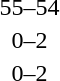<table style="text-align:center">
<tr>
<th width=200></th>
<th width=100></th>
<th width=200></th>
</tr>
<tr>
<td align=right><strong></strong></td>
<td align=center>55–54</td>
<td align=left></td>
</tr>
<tr>
<td align=right></td>
<td align=center>0–2</td>
<td align=left><strong> </strong></td>
</tr>
<tr>
<td align=right></td>
<td align=center>0–2</td>
<td align=left><strong> </strong></td>
</tr>
</table>
